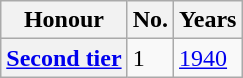<table class="wikitable plainrowheaders">
<tr>
<th scope=col>Honour</th>
<th scope=col>No.</th>
<th scope=col>Years</th>
</tr>
<tr>
<th scope=row><a href='#'>Second tier</a></th>
<td>1</td>
<td><a href='#'>1940</a></td>
</tr>
</table>
